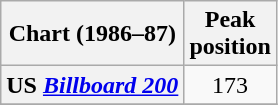<table class="wikitable plainrowheaders" style="text-align:center">
<tr>
<th scope="col">Chart (1986–87)</th>
<th scope="col">Peak<br> position</th>
</tr>
<tr>
<th scope="row">US <em><a href='#'>Billboard 200</a></em></th>
<td>173</td>
</tr>
<tr>
</tr>
</table>
